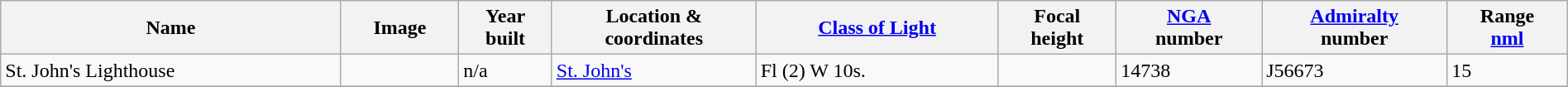<table class="wikitable" style="width:100%">
<tr>
<th>Name</th>
<th>Image</th>
<th>Year<br>built</th>
<th>Location &<br> coordinates</th>
<th><a href='#'>Class of Light</a><br></th>
<th>Focal<br>height<br></th>
<th><a href='#'>NGA</a><br>number<br></th>
<th><a href='#'>Admiralty</a><br>number<br></th>
<th>Range<br><a href='#'>nml</a><br></th>
</tr>
<tr>
<td>St. John's Lighthouse</td>
<td></td>
<td>n/a</td>
<td><a href='#'>St. John's</a><br></td>
<td>Fl (2) W 10s.</td>
<td></td>
<td>14738</td>
<td>J56673</td>
<td>15</td>
</tr>
<tr>
</tr>
</table>
